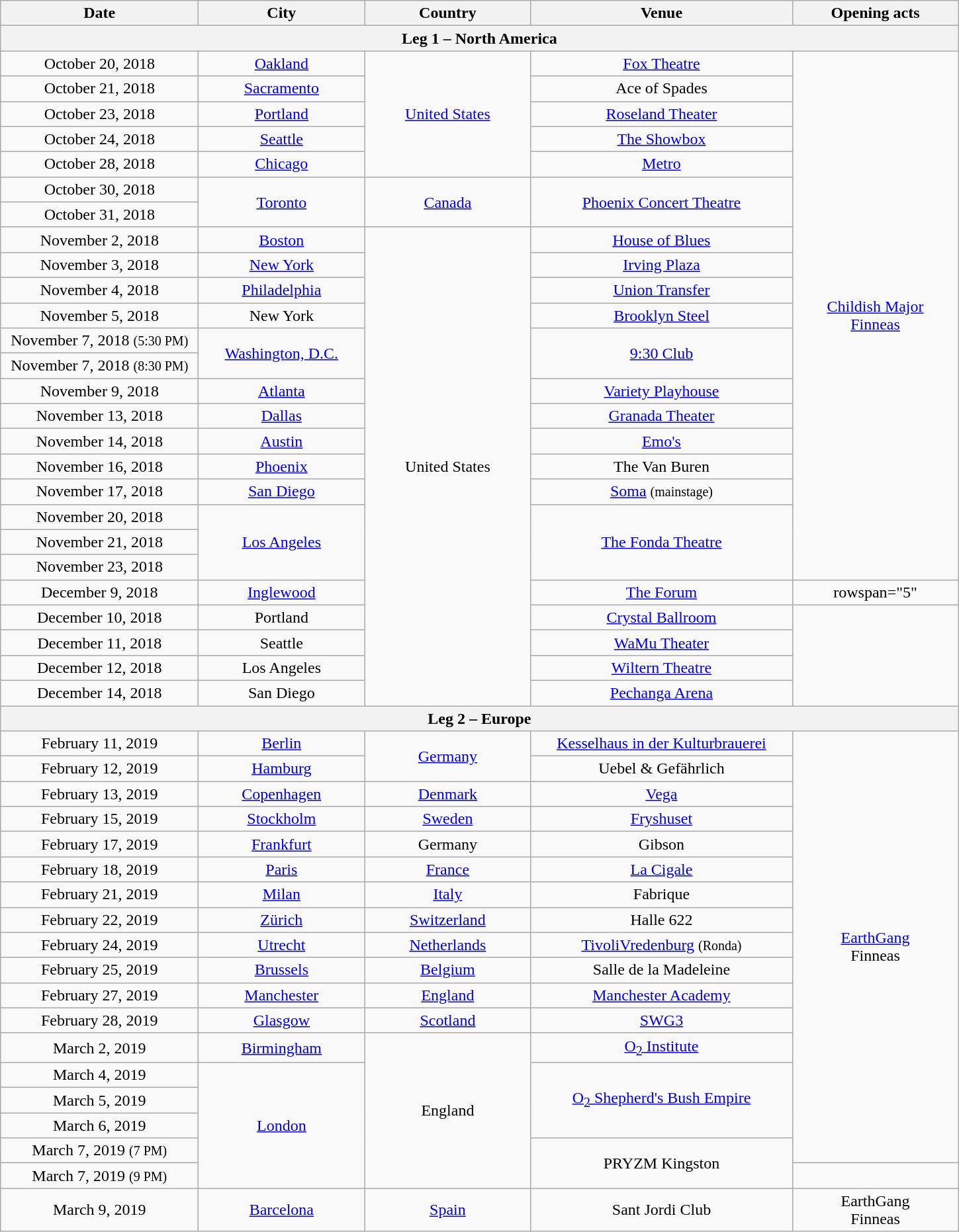<table class="wikitable plainrowheaders" style="text-align:center;">
<tr>
<th scope="col" style="width:12em;">Date</th>
<th scope="col" style="width:10em;">City</th>
<th scope="col" style="width:10em;">Country</th>
<th scope="col" style="width:16em;">Venue</th>
<th scope="col" style="width:10em;">Opening acts</th>
</tr>
<tr>
<th colspan="5">Leg 1 – North America</th>
</tr>
<tr>
<td>October 20, 2018</td>
<td><a href='#'>Oakland</a></td>
<td rowspan="5"><a href='#'>United States</a></td>
<td><a href='#'>Fox Theatre</a></td>
<td rowspan="21"><a href='#'>Childish Major</a><br><a href='#'>Finneas</a></td>
</tr>
<tr>
<td>October 21, 2018</td>
<td><a href='#'>Sacramento</a></td>
<td>Ace of Spades</td>
</tr>
<tr>
<td>October 23, 2018</td>
<td><a href='#'>Portland</a></td>
<td><a href='#'>Roseland Theater</a></td>
</tr>
<tr>
<td>October 24, 2018</td>
<td><a href='#'>Seattle</a></td>
<td><a href='#'>The Showbox</a></td>
</tr>
<tr>
<td>October 28, 2018</td>
<td><a href='#'>Chicago</a></td>
<td><a href='#'>Metro</a></td>
</tr>
<tr>
<td>October 30, 2018</td>
<td rowspan="2"><a href='#'>Toronto</a></td>
<td rowspan="2"><a href='#'>Canada</a></td>
<td rowspan="2"><a href='#'>Phoenix Concert Theatre</a></td>
</tr>
<tr>
<td>October 31, 2018</td>
</tr>
<tr>
<td>November 2, 2018</td>
<td><a href='#'>Boston</a></td>
<td rowspan="19">United States</td>
<td><a href='#'>House of Blues</a></td>
</tr>
<tr>
<td>November 3, 2018</td>
<td><a href='#'>New York</a></td>
<td><a href='#'>Irving Plaza</a></td>
</tr>
<tr>
<td>November 4, 2018</td>
<td><a href='#'>Philadelphia</a></td>
<td><a href='#'>Union Transfer</a></td>
</tr>
<tr>
<td>November 5, 2018</td>
<td>New York</td>
<td><a href='#'>Brooklyn Steel</a></td>
</tr>
<tr>
<td>November 7, 2018 <small>(5:30 PM)</small></td>
<td rowspan="2"><a href='#'>Washington, D.C.</a></td>
<td rowspan="2"><a href='#'>9:30 Club</a></td>
</tr>
<tr>
<td>November 7, 2018 <small>(8:30 PM)</small></td>
</tr>
<tr>
<td>November 9, 2018</td>
<td><a href='#'>Atlanta</a></td>
<td><a href='#'>Variety Playhouse</a></td>
</tr>
<tr>
<td>November 13, 2018</td>
<td><a href='#'>Dallas</a></td>
<td><a href='#'>Granada Theater</a></td>
</tr>
<tr>
<td>November 14, 2018</td>
<td><a href='#'>Austin</a></td>
<td><a href='#'>Emo's</a></td>
</tr>
<tr>
<td>November 16, 2018</td>
<td><a href='#'>Phoenix</a></td>
<td>The Van Buren</td>
</tr>
<tr>
<td>November 17, 2018</td>
<td><a href='#'>San Diego</a></td>
<td><a href='#'>Soma</a> <small>(mainstage)</small></td>
</tr>
<tr>
<td>November 20, 2018</td>
<td rowspan="3"><a href='#'>Los Angeles</a></td>
<td rowspan="3"><a href='#'>The Fonda Theatre</a></td>
</tr>
<tr>
<td>November 21, 2018</td>
</tr>
<tr>
<td>November 23, 2018</td>
</tr>
<tr>
<td>December 9, 2018</td>
<td><a href='#'>Inglewood</a></td>
<td><a href='#'>The Forum</a></td>
<td>rowspan="5" </td>
</tr>
<tr>
<td>December 10, 2018</td>
<td>Portland</td>
<td><a href='#'>Crystal Ballroom</a></td>
</tr>
<tr>
<td>December 11, 2018</td>
<td>Seattle</td>
<td><a href='#'>WaMu Theater</a></td>
</tr>
<tr>
<td>December 12, 2018</td>
<td>Los Angeles</td>
<td><a href='#'>Wiltern Theatre</a></td>
</tr>
<tr>
<td>December 14, 2018</td>
<td>San Diego</td>
<td><a href='#'>Pechanga Arena</a></td>
</tr>
<tr>
<th colspan="5">Leg 2 – Europe</th>
</tr>
<tr>
<td>February 11, 2019</td>
<td><a href='#'>Berlin</a></td>
<td rowspan="2"><a href='#'>Germany</a></td>
<td><a href='#'>Kesselhaus in der Kulturbrauerei</a></td>
<td rowspan="17"><a href='#'>EarthGang</a><br>Finneas</td>
</tr>
<tr>
<td>February 12, 2019</td>
<td><a href='#'>Hamburg</a></td>
<td>Uebel & Gefährlich</td>
</tr>
<tr>
<td>February 13, 2019</td>
<td><a href='#'>Copenhagen</a></td>
<td><a href='#'>Denmark</a></td>
<td><a href='#'>Vega</a></td>
</tr>
<tr>
<td>February 15, 2019</td>
<td><a href='#'>Stockholm</a></td>
<td><a href='#'>Sweden</a></td>
<td><a href='#'>Fryshuset</a></td>
</tr>
<tr>
<td>February 17, 2019</td>
<td><a href='#'>Frankfurt</a></td>
<td>Germany</td>
<td>Gibson</td>
</tr>
<tr>
<td>February 18, 2019</td>
<td><a href='#'>Paris</a></td>
<td><a href='#'>France</a></td>
<td><a href='#'>La Cigale</a></td>
</tr>
<tr>
<td>February 21, 2019</td>
<td><a href='#'>Milan</a></td>
<td><a href='#'>Italy</a></td>
<td>Fabrique</td>
</tr>
<tr>
<td>February 22, 2019</td>
<td><a href='#'>Zürich</a></td>
<td><a href='#'>Switzerland</a></td>
<td>Halle 622</td>
</tr>
<tr>
<td>February 24, 2019</td>
<td><a href='#'>Utrecht</a></td>
<td><a href='#'>Netherlands</a></td>
<td><a href='#'>TivoliVredenburg</a> <small>(Ronda)</small></td>
</tr>
<tr>
<td>February 25, 2019</td>
<td><a href='#'>Brussels</a></td>
<td><a href='#'>Belgium</a></td>
<td>Salle de la Madeleine</td>
</tr>
<tr>
<td>February 27, 2019</td>
<td><a href='#'>Manchester</a></td>
<td><a href='#'>England</a></td>
<td><a href='#'>Manchester Academy</a></td>
</tr>
<tr>
<td>February 28, 2019</td>
<td><a href='#'>Glasgow</a></td>
<td><a href='#'>Scotland</a></td>
<td><a href='#'>SWG3</a></td>
</tr>
<tr>
<td>March 2, 2019</td>
<td><a href='#'>Birmingham</a></td>
<td rowspan="6">England</td>
<td><a href='#'>O<sub>2</sub> Institute</a></td>
</tr>
<tr>
<td>March 4, 2019</td>
<td rowspan="5"><a href='#'>London</a></td>
<td rowspan="3"><a href='#'>O<sub>2</sub> Shepherd's Bush Empire</a></td>
</tr>
<tr>
<td>March 5, 2019</td>
</tr>
<tr>
<td>March 6, 2019</td>
</tr>
<tr>
<td>March 7, 2019 <small>(7 PM)</small></td>
<td rowspan="2">PRYZM Kingston</td>
</tr>
<tr>
<td>March 7, 2019 <small>(9 PM)</small></td>
<td></td>
</tr>
<tr>
<td>March 9, 2019</td>
<td><a href='#'>Barcelona</a></td>
<td><a href='#'>Spain</a></td>
<td>Sant Jordi Club</td>
<td>EarthGang<br>Finneas</td>
</tr>
</table>
